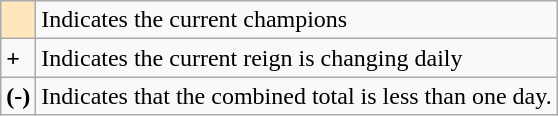<table class="wikitable">
<tr>
<td style="background-color:#FFE6BD"></td>
<td>Indicates the current champions</td>
</tr>
<tr>
<td><strong>+</strong></td>
<td>Indicates the current reign is changing daily</td>
</tr>
<tr>
<td><strong>(-)</strong></td>
<td>Indicates that the combined total is less than one day.</td>
</tr>
</table>
